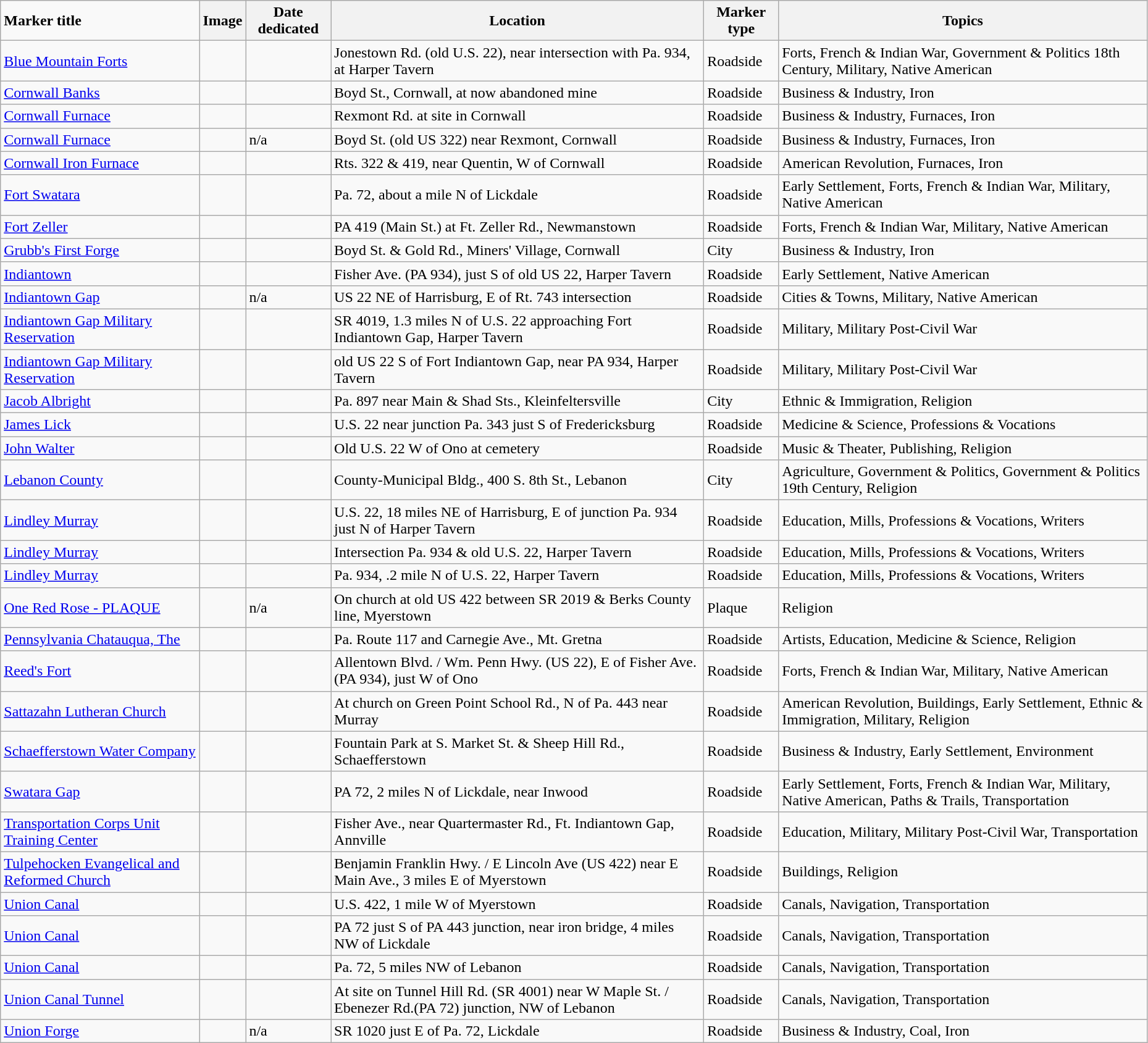<table class="wikitable sortable" style="width:98%">
<tr>
<td><strong>Marker title</strong></td>
<th class="unsortable"><strong>Image</strong></th>
<th><strong>Date dedicated</strong></th>
<th><strong>Location</strong></th>
<th><strong>Marker type</strong></th>
<th><strong>Topics</strong></th>
</tr>
<tr ->
<td><a href='#'>Blue Mountain Forts</a></td>
<td></td>
<td></td>
<td>Jonestown Rd. (old U.S. 22), near intersection with Pa. 934, at Harper Tavern</td>
<td>Roadside</td>
<td>Forts, French & Indian War, Government & Politics 18th Century, Military, Native American</td>
</tr>
<tr ->
<td><a href='#'>Cornwall Banks</a></td>
<td></td>
<td></td>
<td>Boyd St., Cornwall, at now abandoned mine<br><small></small></td>
<td>Roadside</td>
<td>Business & Industry, Iron</td>
</tr>
<tr ->
<td><a href='#'>Cornwall Furnace</a></td>
<td></td>
<td></td>
<td>Rexmont Rd. at site in Cornwall<br><small></small></td>
<td>Roadside</td>
<td>Business & Industry, Furnaces, Iron</td>
</tr>
<tr ->
<td><a href='#'>Cornwall Furnace</a></td>
<td></td>
<td>n/a</td>
<td>Boyd St. (old US 322) near Rexmont, Cornwall<br><small></small></td>
<td>Roadside</td>
<td>Business & Industry, Furnaces, Iron</td>
</tr>
<tr ->
<td><a href='#'>Cornwall Iron Furnace</a></td>
<td></td>
<td></td>
<td>Rts. 322 & 419, near Quentin, W of Cornwall<br><small></small></td>
<td>Roadside</td>
<td>American Revolution, Furnaces, Iron</td>
</tr>
<tr ->
<td><a href='#'>Fort Swatara</a></td>
<td></td>
<td></td>
<td>Pa. 72, about a mile N of Lickdale<br><small></small></td>
<td>Roadside</td>
<td>Early Settlement, Forts, French & Indian War, Military, Native American</td>
</tr>
<tr ->
<td><a href='#'>Fort Zeller</a></td>
<td></td>
<td></td>
<td>PA 419 (Main St.) at Ft. Zeller Rd., Newmanstown<br><small></small></td>
<td>Roadside</td>
<td>Forts, French & Indian War, Military, Native American</td>
</tr>
<tr ->
<td><a href='#'>Grubb's First Forge</a></td>
<td></td>
<td></td>
<td>Boyd St. & Gold Rd., Miners' Village, Cornwall<br><small></small></td>
<td>City</td>
<td>Business & Industry, Iron</td>
</tr>
<tr ->
<td><a href='#'>Indiantown</a></td>
<td></td>
<td></td>
<td>Fisher Ave. (PA 934), just S of old US 22, Harper Tavern<br><small></small></td>
<td>Roadside</td>
<td>Early Settlement, Native American</td>
</tr>
<tr ->
<td><a href='#'>Indiantown Gap</a></td>
<td></td>
<td>n/a</td>
<td>US 22 NE of Harrisburg, E of Rt. 743 intersection</td>
<td>Roadside</td>
<td>Cities & Towns, Military, Native American</td>
</tr>
<tr ->
<td><a href='#'>Indiantown Gap Military Reservation</a></td>
<td></td>
<td></td>
<td>SR 4019, 1.3 miles N of U.S. 22 approaching Fort Indiantown Gap, Harper Tavern<br><small></small></td>
<td>Roadside</td>
<td>Military, Military Post-Civil War</td>
</tr>
<tr ->
<td><a href='#'>Indiantown Gap Military Reservation</a></td>
<td></td>
<td></td>
<td>old US 22 S of Fort Indiantown Gap, near PA 934, Harper Tavern<br><small></small></td>
<td>Roadside</td>
<td>Military, Military Post-Civil War</td>
</tr>
<tr ->
<td><a href='#'>Jacob Albright</a></td>
<td></td>
<td></td>
<td>Pa. 897 near Main & Shad Sts., Kleinfeltersville<br><small></small></td>
<td>City</td>
<td>Ethnic & Immigration, Religion</td>
</tr>
<tr ->
<td><a href='#'>James Lick</a></td>
<td></td>
<td></td>
<td>U.S. 22 near junction Pa. 343 just S of Fredericksburg<br><small></small></td>
<td>Roadside</td>
<td>Medicine & Science, Professions & Vocations</td>
</tr>
<tr ->
<td><a href='#'>John Walter</a></td>
<td></td>
<td></td>
<td>Old U.S. 22 W of Ono at cemetery<br><small></small></td>
<td>Roadside</td>
<td>Music & Theater, Publishing, Religion</td>
</tr>
<tr ->
<td><a href='#'>Lebanon County</a></td>
<td></td>
<td></td>
<td>County-Municipal Bldg., 400 S. 8th St., Lebanon<br><small></small></td>
<td>City</td>
<td>Agriculture, Government & Politics, Government & Politics 19th Century, Religion</td>
</tr>
<tr ->
<td><a href='#'>Lindley Murray</a></td>
<td></td>
<td></td>
<td>U.S. 22, 18 miles NE of Harrisburg, E of junction Pa. 934 just N of Harper Tavern<br><small></small></td>
<td>Roadside</td>
<td>Education, Mills, Professions & Vocations, Writers</td>
</tr>
<tr ->
<td><a href='#'>Lindley Murray</a></td>
<td></td>
<td></td>
<td>Intersection Pa. 934 & old U.S. 22, Harper Tavern<br><small></small></td>
<td>Roadside</td>
<td>Education, Mills, Professions & Vocations, Writers</td>
</tr>
<tr ->
<td><a href='#'>Lindley Murray</a></td>
<td></td>
<td></td>
<td>Pa. 934, .2 mile N of U.S. 22, Harper Tavern<br><small></small></td>
<td>Roadside</td>
<td>Education, Mills, Professions & Vocations, Writers</td>
</tr>
<tr ->
<td><a href='#'>One Red Rose - PLAQUE</a></td>
<td></td>
<td>n/a</td>
<td>On church at old US 422 between SR 2019 & Berks County line, Myerstown<br><small></small></td>
<td>Plaque</td>
<td>Religion</td>
</tr>
<tr ->
<td><a href='#'>Pennsylvania Chatauqua, The</a></td>
<td></td>
<td></td>
<td>Pa. Route 117 and Carnegie Ave., Mt. Gretna<br><small></small></td>
<td>Roadside</td>
<td>Artists, Education, Medicine & Science, Religion</td>
</tr>
<tr ->
<td><a href='#'>Reed's Fort</a></td>
<td></td>
<td></td>
<td>Allentown Blvd. / Wm. Penn Hwy. (US 22), E of Fisher Ave. (PA 934), just W of Ono<br><small></small></td>
<td>Roadside</td>
<td>Forts, French & Indian War, Military, Native American</td>
</tr>
<tr ->
<td><a href='#'>Sattazahn Lutheran Church</a></td>
<td></td>
<td></td>
<td>At church on Green Point School Rd., N of Pa. 443 near Murray<br><small></small></td>
<td>Roadside</td>
<td>American Revolution, Buildings, Early Settlement, Ethnic & Immigration, Military, Religion</td>
</tr>
<tr ->
<td><a href='#'>Schaefferstown Water Company</a></td>
<td></td>
<td></td>
<td>Fountain Park at S. Market St. & Sheep Hill Rd., Schaefferstown<br><small></small></td>
<td>Roadside</td>
<td>Business & Industry, Early Settlement, Environment</td>
</tr>
<tr ->
<td><a href='#'>Swatara Gap</a></td>
<td></td>
<td></td>
<td>PA 72, 2 miles N of Lickdale, near Inwood<br><small></small></td>
<td>Roadside</td>
<td>Early Settlement, Forts, French & Indian War, Military, Native American, Paths & Trails, Transportation</td>
</tr>
<tr ->
<td><a href='#'>Transportation Corps Unit Training Center</a></td>
<td></td>
<td></td>
<td>Fisher Ave., near Quartermaster Rd., Ft. Indiantown Gap, Annville</td>
<td>Roadside</td>
<td>Education, Military, Military Post-Civil War, Transportation</td>
</tr>
<tr ->
<td><a href='#'>Tulpehocken Evangelical and Reformed Church</a></td>
<td></td>
<td></td>
<td>Benjamin Franklin Hwy. / E Lincoln Ave (US 422) near E Main Ave., 3 miles E of Myerstown</td>
<td>Roadside</td>
<td>Buildings, Religion</td>
</tr>
<tr ->
<td><a href='#'>Union Canal</a></td>
<td></td>
<td></td>
<td>U.S. 422, 1 mile W of Myerstown<br><small></small></td>
<td>Roadside</td>
<td>Canals, Navigation, Transportation</td>
</tr>
<tr ->
<td><a href='#'>Union Canal</a></td>
<td></td>
<td></td>
<td>PA 72 just S of PA 443 junction, near iron bridge, 4 miles NW of Lickdale<br><small></small></td>
<td>Roadside</td>
<td>Canals, Navigation, Transportation</td>
</tr>
<tr ->
<td><a href='#'>Union Canal</a></td>
<td></td>
<td></td>
<td>Pa. 72, 5 miles NW of Lebanon<br><small></small></td>
<td>Roadside</td>
<td>Canals, Navigation, Transportation</td>
</tr>
<tr ->
<td><a href='#'>Union Canal Tunnel</a></td>
<td></td>
<td></td>
<td>At site on Tunnel Hill Rd. (SR 4001) near W Maple St. / Ebenezer Rd.(PA 72) junction, NW of Lebanon<br><small></small></td>
<td>Roadside</td>
<td>Canals, Navigation, Transportation</td>
</tr>
<tr ->
<td><a href='#'>Union Forge</a></td>
<td></td>
<td>n/a</td>
<td>SR 1020 just E of Pa. 72, Lickdale<br><small></small></td>
<td>Roadside</td>
<td>Business & Industry, Coal, Iron</td>
</tr>
</table>
